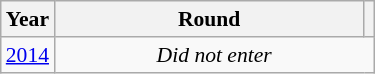<table class="wikitable" style="text-align: center; font-size:90%">
<tr>
<th>Year</th>
<th style="width:200px">Round</th>
<th></th>
</tr>
<tr>
<td><a href='#'>2014</a></td>
<td colspan="2"><em>Did not enter</em></td>
</tr>
</table>
